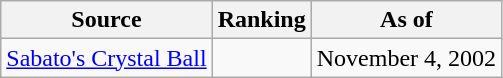<table class="wikitable">
<tr>
<th>Source</th>
<th>Ranking</th>
<th>As of</th>
</tr>
<tr>
<td><a href='#'>Sabato's Crystal Ball</a></td>
<td></td>
<td>November 4, 2002</td>
</tr>
</table>
